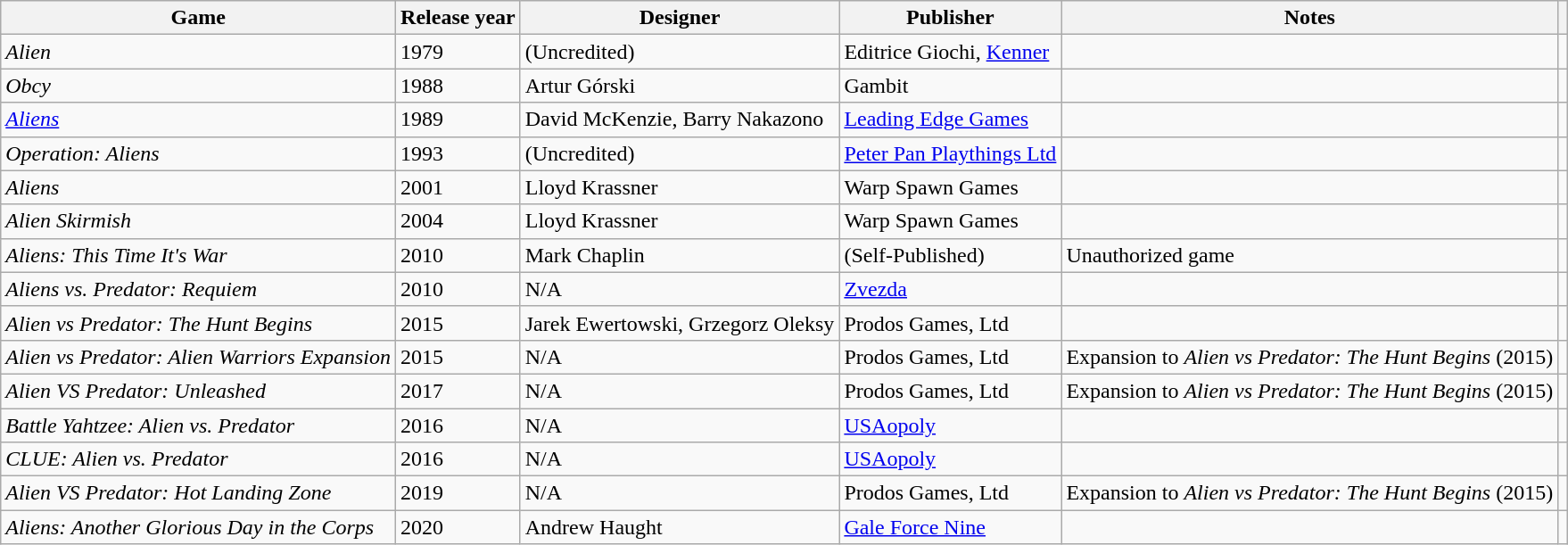<table class="wikitable sortable">
<tr>
<th scope="col">Game</th>
<th scope="col">Release year</th>
<th scope="col">Designer</th>
<th scope="col">Publisher</th>
<th scope="col">Notes</th>
<th scope="col" class="unsortable"></th>
</tr>
<tr>
<td><em>Alien</em></td>
<td>1979</td>
<td>(Uncredited)</td>
<td>Editrice Giochi, <a href='#'>Kenner</a></td>
<td></td>
<td></td>
</tr>
<tr>
<td><em>Obcy</em></td>
<td>1988</td>
<td>Artur Górski</td>
<td>Gambit</td>
<td></td>
<td></td>
</tr>
<tr>
<td><em><a href='#'>Aliens</a></em></td>
<td>1989</td>
<td>David McKenzie, Barry Nakazono</td>
<td><a href='#'>Leading Edge Games</a></td>
<td></td>
<td></td>
</tr>
<tr>
<td><em>Operation: Aliens</em></td>
<td>1993</td>
<td>(Uncredited)</td>
<td><a href='#'>Peter Pan Playthings Ltd</a></td>
<td></td>
<td></td>
</tr>
<tr>
<td><em>Aliens</em></td>
<td>2001</td>
<td>Lloyd Krassner</td>
<td>Warp Spawn Games</td>
<td></td>
<td></td>
</tr>
<tr>
<td><em>Alien Skirmish</em></td>
<td>2004</td>
<td>Lloyd Krassner</td>
<td>Warp Spawn Games</td>
<td></td>
<td></td>
</tr>
<tr>
<td><em>Aliens: This Time It's War</em></td>
<td>2010</td>
<td>Mark Chaplin</td>
<td>(Self-Published)</td>
<td>Unauthorized game</td>
<td></td>
</tr>
<tr>
<td><em>Aliens vs. Predator: Requiem</em></td>
<td>2010</td>
<td>N/A</td>
<td><a href='#'>Zvezda</a></td>
<td></td>
<td></td>
</tr>
<tr>
<td><em>Alien vs Predator: The Hunt Begins</em></td>
<td>2015</td>
<td>Jarek Ewertowski, Grzegorz Oleksy</td>
<td>Prodos Games, Ltd</td>
<td></td>
<td></td>
</tr>
<tr>
<td><em>Alien vs Predator: Alien Warriors Expansion</em></td>
<td>2015</td>
<td>N/A</td>
<td>Prodos Games, Ltd</td>
<td>Expansion to <em>Alien vs Predator: The Hunt Begins</em> (2015)</td>
<td></td>
</tr>
<tr>
<td><em>Alien VS Predator: Unleashed</em></td>
<td>2017</td>
<td>N/A</td>
<td>Prodos Games, Ltd</td>
<td>Expansion to <em>Alien vs Predator: The Hunt Begins</em> (2015)</td>
<td></td>
</tr>
<tr>
<td><em>Battle Yahtzee: Alien vs. Predator</em></td>
<td>2016</td>
<td>N/A</td>
<td><a href='#'>USAopoly</a></td>
<td></td>
<td></td>
</tr>
<tr>
<td><em>CLUE: Alien vs. Predator</em></td>
<td>2016</td>
<td>N/A</td>
<td><a href='#'>USAopoly</a></td>
<td></td>
<td></td>
</tr>
<tr>
<td><em>Alien VS Predator: Hot Landing Zone</em></td>
<td>2019</td>
<td>N/A</td>
<td>Prodos Games, Ltd</td>
<td>Expansion to <em>Alien vs Predator: The Hunt Begins</em> (2015)</td>
<td></td>
</tr>
<tr>
<td><em>Aliens: Another Glorious Day in the Corps</em></td>
<td>2020</td>
<td>Andrew Haught</td>
<td><a href='#'>Gale Force Nine</a></td>
<td></td>
<td></td>
</tr>
</table>
